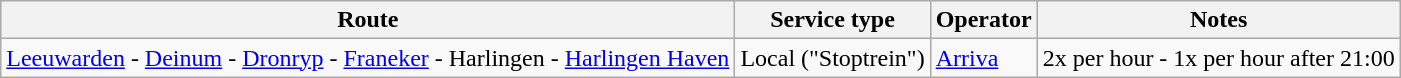<table class="wikitable">
<tr>
<th>Route</th>
<th>Service type</th>
<th>Operator</th>
<th>Notes</th>
</tr>
<tr>
<td><a href='#'>Leeuwarden</a> - <a href='#'>Deinum</a> - <a href='#'>Dronryp</a> - <a href='#'>Franeker</a> - Harlingen - <a href='#'>Harlingen Haven</a></td>
<td>Local ("Stoptrein")</td>
<td><a href='#'>Arriva</a></td>
<td>2x per hour - 1x per hour after 21:00</td>
</tr>
</table>
